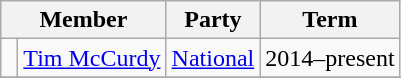<table class="wikitable">
<tr>
<th colspan="2">Member</th>
<th>Party</th>
<th>Term</th>
</tr>
<tr>
<td> </td>
<td><a href='#'>Tim McCurdy</a></td>
<td><a href='#'>National</a></td>
<td>2014–present</td>
</tr>
<tr>
</tr>
</table>
